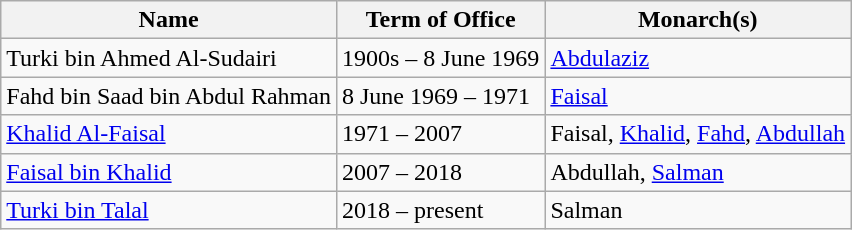<table class="wikitable">
<tr>
<th>Name</th>
<th>Term of Office</th>
<th>Monarch(s)</th>
</tr>
<tr>
<td>Turki bin Ahmed Al-Sudairi</td>
<td>1900s – 8 June 1969</td>
<td><a href='#'>Abdulaziz</a></td>
</tr>
<tr>
<td>Fahd bin Saad bin Abdul Rahman</td>
<td>8 June 1969 – 1971</td>
<td><a href='#'>Faisal</a></td>
</tr>
<tr>
<td><a href='#'>Khalid Al-Faisal</a></td>
<td>1971 – 2007</td>
<td>Faisal, <a href='#'>Khalid</a>, <a href='#'>Fahd</a>, <a href='#'>Abdullah</a></td>
</tr>
<tr>
<td><a href='#'>Faisal bin Khalid</a></td>
<td>2007 – 2018</td>
<td>Abdullah, <a href='#'>Salman</a></td>
</tr>
<tr>
<td><a href='#'>Turki bin Talal</a></td>
<td>2018 – present</td>
<td>Salman</td>
</tr>
</table>
